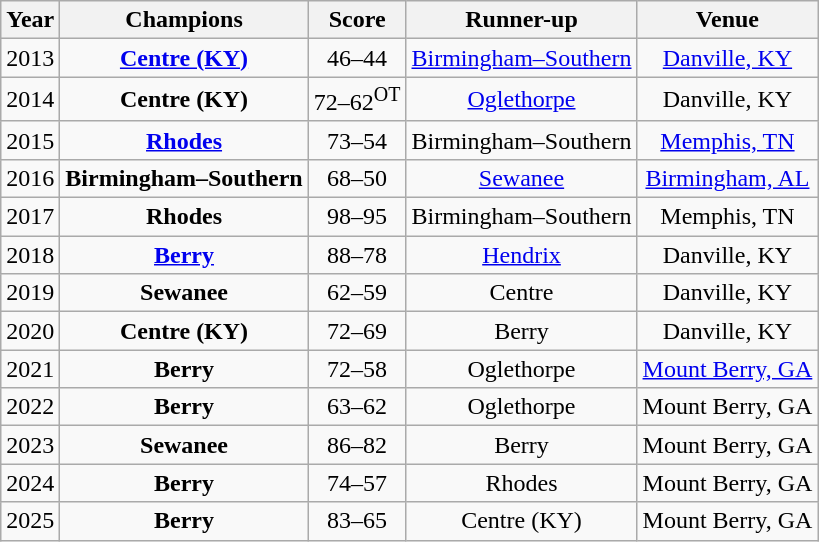<table class="wikitable sortable">
<tr>
<th>Year</th>
<th>Champions</th>
<th>Score</th>
<th>Runner-up</th>
<th>Venue</th>
</tr>
<tr align=center>
<td>2013</td>
<td><strong><a href='#'>Centre (KY)</a></strong></td>
<td>46–44</td>
<td><a href='#'>Birmingham–Southern</a></td>
<td><a href='#'>Danville, KY</a></td>
</tr>
<tr align=center>
<td>2014</td>
<td><strong>Centre (KY)</strong></td>
<td>72–62<sup>OT</sup></td>
<td><a href='#'>Oglethorpe</a></td>
<td>Danville, KY</td>
</tr>
<tr align=center>
<td>2015</td>
<td><strong><a href='#'>Rhodes</a></strong></td>
<td>73–54</td>
<td>Birmingham–Southern</td>
<td><a href='#'>Memphis, TN</a></td>
</tr>
<tr align=center>
<td>2016</td>
<td><strong>Birmingham–Southern</strong></td>
<td>68–50</td>
<td><a href='#'>Sewanee</a></td>
<td><a href='#'>Birmingham, AL</a></td>
</tr>
<tr align=center>
<td>2017</td>
<td><strong>Rhodes</strong></td>
<td>98–95</td>
<td>Birmingham–Southern</td>
<td>Memphis, TN</td>
</tr>
<tr align=center>
<td>2018</td>
<td><strong><a href='#'>Berry</a></strong></td>
<td>88–78</td>
<td><a href='#'>Hendrix</a></td>
<td>Danville, KY</td>
</tr>
<tr align=center>
<td>2019</td>
<td><strong>Sewanee</strong></td>
<td>62–59</td>
<td>Centre</td>
<td>Danville, KY</td>
</tr>
<tr align=center>
<td>2020</td>
<td><strong>Centre (KY)</strong></td>
<td>72–69</td>
<td>Berry</td>
<td>Danville, KY</td>
</tr>
<tr align=center>
<td>2021</td>
<td><strong>Berry</strong></td>
<td>72–58</td>
<td>Oglethorpe</td>
<td><a href='#'>Mount Berry, GA</a></td>
</tr>
<tr align=center>
<td>2022</td>
<td><strong>Berry</strong></td>
<td>63–62</td>
<td>Oglethorpe</td>
<td>Mount Berry, GA</td>
</tr>
<tr align=center>
<td>2023</td>
<td><strong>Sewanee</strong></td>
<td>86–82</td>
<td>Berry</td>
<td>Mount Berry, GA</td>
</tr>
<tr align=center>
<td>2024</td>
<td><strong>Berry</strong></td>
<td>74–57</td>
<td>Rhodes</td>
<td>Mount Berry, GA</td>
</tr>
<tr align=center>
<td>2025</td>
<td><strong>Berry</strong></td>
<td>83–65</td>
<td>Centre (KY)</td>
<td>Mount Berry, GA</td>
</tr>
</table>
